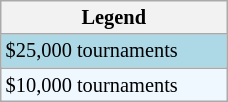<table class="wikitable" style="font-size:85%; width:12%;">
<tr>
<th>Legend</th>
</tr>
<tr style="background:lightblue;">
<td>$25,000 tournaments</td>
</tr>
<tr style="background:#f0f8ff;">
<td>$10,000 tournaments</td>
</tr>
</table>
